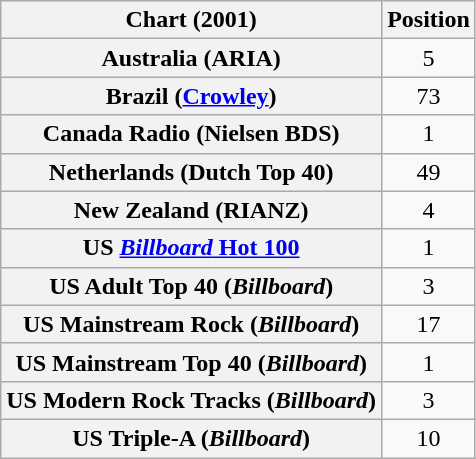<table class="wikitable sortable plainrowheaders" style="text-align:center">
<tr>
<th scope="col">Chart (2001)</th>
<th scope="col">Position</th>
</tr>
<tr>
<th scope="row">Australia (ARIA)</th>
<td>5</td>
</tr>
<tr>
<th scope="row">Brazil (<a href='#'>Crowley</a>)</th>
<td>73</td>
</tr>
<tr>
<th scope="row">Canada Radio (Nielsen BDS)</th>
<td>1</td>
</tr>
<tr>
<th scope="row">Netherlands (Dutch Top 40)</th>
<td>49</td>
</tr>
<tr>
<th scope="row">New Zealand (RIANZ)</th>
<td>4</td>
</tr>
<tr>
<th scope="row">US <a href='#'><em>Billboard</em> Hot 100</a></th>
<td>1</td>
</tr>
<tr>
<th scope="row">US Adult Top 40 (<em>Billboard</em>)</th>
<td>3</td>
</tr>
<tr>
<th scope="row">US Mainstream Rock (<em>Billboard</em>)</th>
<td>17</td>
</tr>
<tr>
<th scope="row">US Mainstream Top 40 (<em>Billboard</em>)</th>
<td>1</td>
</tr>
<tr>
<th scope="row">US Modern Rock Tracks (<em>Billboard</em>)</th>
<td>3</td>
</tr>
<tr>
<th scope="row">US Triple-A (<em>Billboard</em>)</th>
<td>10</td>
</tr>
</table>
